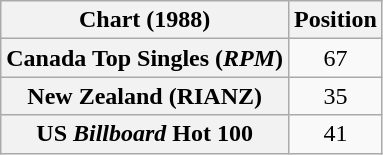<table class="wikitable sortable plainrowheaders" style="text-align:center">
<tr>
<th>Chart (1988)</th>
<th>Position</th>
</tr>
<tr>
<th scope="row">Canada Top Singles (<em>RPM</em>)</th>
<td>67</td>
</tr>
<tr>
<th scope="row">New Zealand (RIANZ)</th>
<td>35</td>
</tr>
<tr>
<th scope="row">US <em>Billboard</em> Hot 100</th>
<td>41</td>
</tr>
</table>
